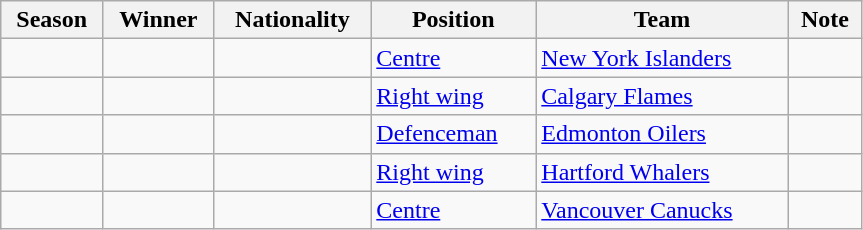<table class="wikitable sortable" width=575px>
<tr>
<th>Season</th>
<th>Winner</th>
<th>Nationality</th>
<th>Position</th>
<th>Team</th>
<th class="unsortable">Note</th>
</tr>
<tr>
<td></td>
<td></td>
<td><br></td>
<td><a href='#'>Centre</a></td>
<td><a href='#'>New York Islanders</a></td>
<td align="center"></td>
</tr>
<tr>
<td></td>
<td></td>
<td></td>
<td><a href='#'>Right wing</a></td>
<td><a href='#'>Calgary Flames</a></td>
<td align="center"></td>
</tr>
<tr>
<td></td>
<td></td>
<td></td>
<td><a href='#'>Defenceman</a></td>
<td><a href='#'>Edmonton Oilers</a></td>
<td align="center"></td>
</tr>
<tr>
<td></td>
<td></td>
<td></td>
<td><a href='#'>Right wing</a></td>
<td><a href='#'>Hartford Whalers</a></td>
<td align="center"></td>
</tr>
<tr>
<td></td>
<td></td>
<td></td>
<td><a href='#'>Centre</a></td>
<td><a href='#'>Vancouver Canucks</a></td>
<td align="center"></td>
</tr>
</table>
